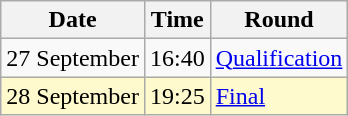<table class="wikitable">
<tr>
<th>Date</th>
<th>Time</th>
<th>Round</th>
</tr>
<tr>
<td>27 September</td>
<td>16:40</td>
<td><a href='#'>Qualification</a></td>
</tr>
<tr style=background:lemonchiffon>
<td>28 September</td>
<td>19:25</td>
<td><a href='#'>Final</a></td>
</tr>
</table>
